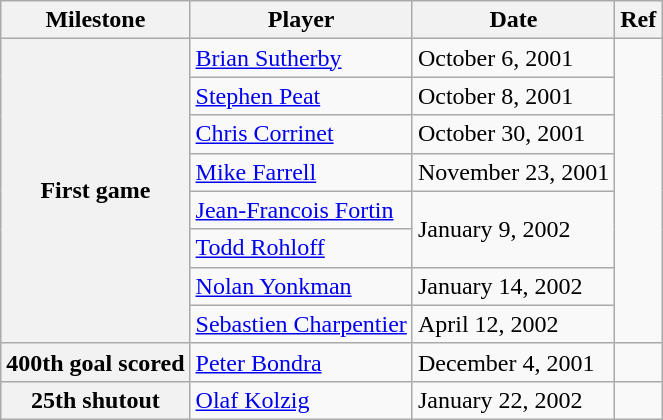<table class="wikitable">
<tr>
<th scope="col">Milestone</th>
<th scope="col">Player</th>
<th scope="col">Date</th>
<th scope="col">Ref</th>
</tr>
<tr>
<th rowspan=8>First game</th>
<td><a href='#'>Brian Sutherby</a></td>
<td>October 6, 2001</td>
<td rowspan=8></td>
</tr>
<tr>
<td><a href='#'>Stephen Peat</a></td>
<td>October 8, 2001</td>
</tr>
<tr>
<td><a href='#'>Chris Corrinet</a></td>
<td>October 30, 2001</td>
</tr>
<tr>
<td><a href='#'>Mike Farrell</a></td>
<td>November 23, 2001</td>
</tr>
<tr>
<td><a href='#'>Jean-Francois Fortin</a></td>
<td rowspan=2>January 9, 2002</td>
</tr>
<tr>
<td><a href='#'>Todd Rohloff</a></td>
</tr>
<tr>
<td><a href='#'>Nolan Yonkman</a></td>
<td>January 14, 2002</td>
</tr>
<tr>
<td><a href='#'>Sebastien Charpentier</a></td>
<td>April 12, 2002</td>
</tr>
<tr>
<th>400th goal scored</th>
<td><a href='#'>Peter Bondra</a></td>
<td>December 4, 2001</td>
<td></td>
</tr>
<tr>
<th>25th shutout</th>
<td><a href='#'>Olaf Kolzig</a></td>
<td>January 22, 2002</td>
<td></td>
</tr>
</table>
